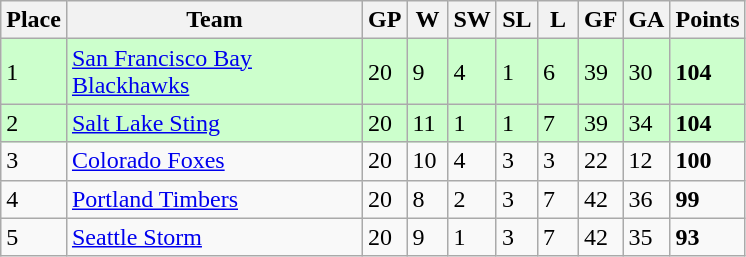<table class="wikitable">
<tr>
<th>Place</th>
<th width="190">Team</th>
<th width="20">GP</th>
<th width="20">W</th>
<th width="20">SW</th>
<th width="20">SL</th>
<th width="20">L</th>
<th width="20">GF</th>
<th width="20">GA</th>
<th>Points</th>
</tr>
<tr bgcolor=#ccffcc>
<td>1</td>
<td><a href='#'>San Francisco Bay Blackhawks</a></td>
<td>20</td>
<td>9</td>
<td>4</td>
<td>1</td>
<td>6</td>
<td>39</td>
<td>30</td>
<td><strong>104</strong></td>
</tr>
<tr bgcolor=#ccffcc>
<td>2</td>
<td><a href='#'>Salt Lake Sting</a></td>
<td>20</td>
<td>11</td>
<td>1</td>
<td>1</td>
<td>7</td>
<td>39</td>
<td>34</td>
<td><strong>104</strong></td>
</tr>
<tr>
<td>3</td>
<td><a href='#'>Colorado Foxes</a></td>
<td>20</td>
<td>10</td>
<td>4</td>
<td>3</td>
<td>3</td>
<td>22</td>
<td>12</td>
<td><strong>100</strong></td>
</tr>
<tr>
<td>4</td>
<td><a href='#'>Portland Timbers</a></td>
<td>20</td>
<td>8</td>
<td>2</td>
<td>3</td>
<td>7</td>
<td>42</td>
<td>36</td>
<td><strong>99</strong></td>
</tr>
<tr>
<td>5</td>
<td><a href='#'>Seattle Storm</a></td>
<td>20</td>
<td>9</td>
<td>1</td>
<td>3</td>
<td>7</td>
<td>42</td>
<td>35</td>
<td><strong>93</strong></td>
</tr>
</table>
